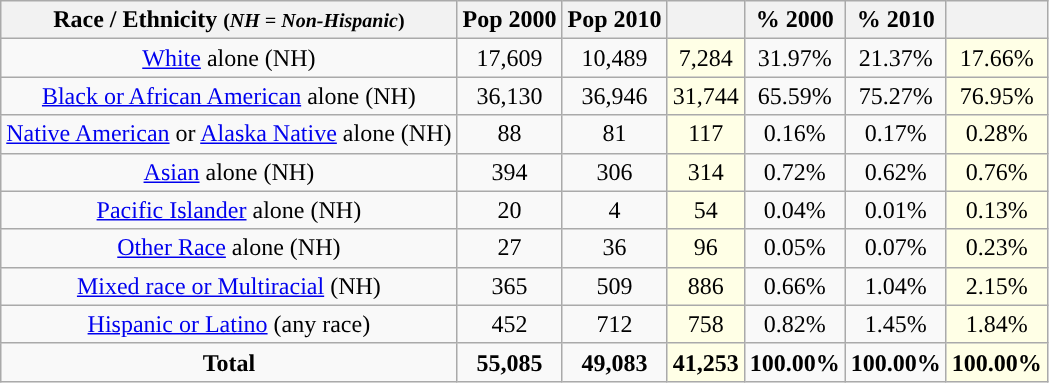<table class="wikitable" style="text-align:center;">
<tr>
<th>Race / Ethnicity <small>(<em>NH = Non-Hispanic</em>)</small></th>
<th>Pop 2000</th>
<th>Pop 2010</th>
<th></th>
<th>% 2000</th>
<th>% 2010</th>
<th></th>
</tr>
<tr>
<td><a href='#'>White</a> alone (NH)</td>
<td>17,609</td>
<td>10,489</td>
<td style='background: #ffffe6;'>7,284</td>
<td>31.97%</td>
<td>21.37%</td>
<td style='background: #ffffe6;'>17.66%</td>
</tr>
<tr>
<td><a href='#'>Black or African American</a> alone (NH)</td>
<td>36,130</td>
<td>36,946</td>
<td style='background: #ffffe6;'>31,744</td>
<td>65.59%</td>
<td>75.27%</td>
<td style='background: #ffffe6;'>76.95%</td>
</tr>
<tr>
<td><a href='#'>Native American</a> or <a href='#'>Alaska Native</a> alone (NH)</td>
<td>88</td>
<td>81</td>
<td style='background: #ffffe6;'>117</td>
<td>0.16%</td>
<td>0.17%</td>
<td style='background: #ffffe6;'>0.28%</td>
</tr>
<tr>
<td><a href='#'>Asian</a> alone (NH)</td>
<td>394</td>
<td>306</td>
<td style='background: #ffffe6;'>314</td>
<td>0.72%</td>
<td>0.62%</td>
<td style='background: #ffffe6;'>0.76%</td>
</tr>
<tr>
<td><a href='#'>Pacific Islander</a> alone (NH)</td>
<td>20</td>
<td>4</td>
<td style='background: #ffffe6;'>54</td>
<td>0.04%</td>
<td>0.01%</td>
<td style='background: #ffffe6;'>0.13%</td>
</tr>
<tr>
<td><a href='#'>Other Race</a> alone (NH)</td>
<td>27</td>
<td>36</td>
<td style='background: #ffffe6;'>96</td>
<td>0.05%</td>
<td>0.07%</td>
<td style='background: #ffffe6;'>0.23%</td>
</tr>
<tr>
<td><a href='#'>Mixed race or Multiracial</a> (NH)</td>
<td>365</td>
<td>509</td>
<td style='background: #ffffe6;'>886</td>
<td>0.66%</td>
<td>1.04%</td>
<td style='background: #ffffe6;'>2.15%</td>
</tr>
<tr>
<td><a href='#'>Hispanic or Latino</a> (any race)</td>
<td>452</td>
<td>712</td>
<td style='background: #ffffe6;'>758</td>
<td>0.82%</td>
<td>1.45%</td>
<td style='background: #ffffe6;'>1.84%</td>
</tr>
<tr>
<td><strong>Total</strong></td>
<td><strong>55,085</strong></td>
<td><strong>49,083</strong></td>
<td style='background: #ffffe6;'><strong>41,253</strong></td>
<td><strong>100.00%</strong></td>
<td><strong>100.00%</strong></td>
<td style='background: #ffffe6;'><strong>100.00%</strong></td>
</tr>
</table>
